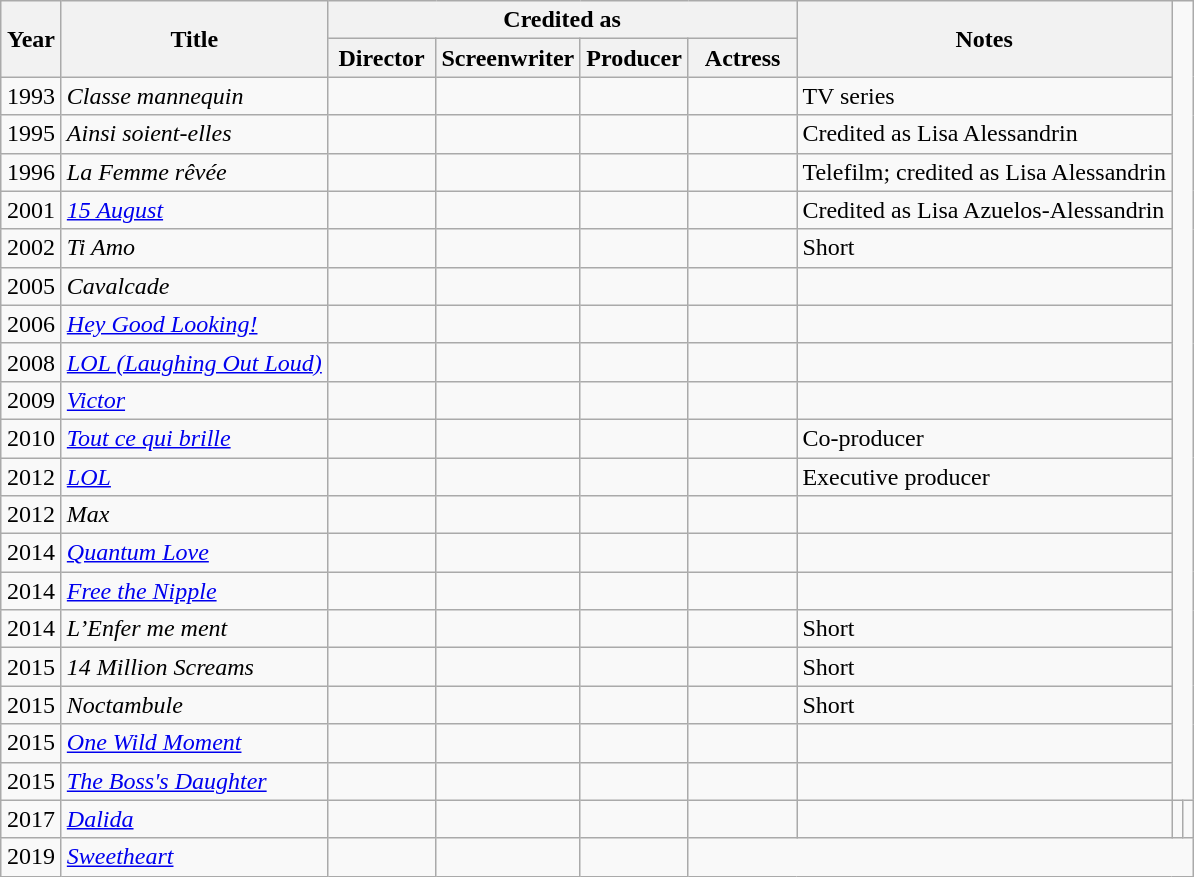<table class="wikitable sortable">
<tr>
<th rowspan=2 width="33">Year</th>
<th rowspan=2>Title</th>
<th colspan=4>Credited as</th>
<th rowspan=2>Notes</th>
</tr>
<tr>
<th width=65>Director</th>
<th width=65>Screenwriter</th>
<th width=65>Producer</th>
<th width=65>Actress</th>
</tr>
<tr>
<td align="center">1993</td>
<td align="left"><em>Classe mannequin</em></td>
<td></td>
<td></td>
<td></td>
<td></td>
<td>TV series</td>
</tr>
<tr>
<td align="center">1995</td>
<td align="left"><em>Ainsi soient-elles</em></td>
<td></td>
<td></td>
<td></td>
<td></td>
<td>Credited as Lisa Alessandrin</td>
</tr>
<tr>
<td align="center">1996</td>
<td align="left"><em>La Femme rêvée</em></td>
<td></td>
<td></td>
<td></td>
<td></td>
<td>Telefilm; credited as Lisa Alessandrin</td>
</tr>
<tr>
<td align="center">2001</td>
<td align="left"><em><a href='#'>15 August</a></em></td>
<td></td>
<td></td>
<td></td>
<td></td>
<td>Credited as Lisa Azuelos-Alessandrin</td>
</tr>
<tr>
<td align="center">2002</td>
<td align="left"><em>Ti Amo</em></td>
<td></td>
<td></td>
<td></td>
<td></td>
<td>Short</td>
</tr>
<tr>
<td align="center">2005</td>
<td align="left"><em>Cavalcade</em></td>
<td></td>
<td></td>
<td></td>
<td></td>
<td></td>
</tr>
<tr>
<td align="center">2006</td>
<td align="left"><em><a href='#'>Hey Good Looking!</a></em></td>
<td></td>
<td></td>
<td></td>
<td></td>
<td></td>
</tr>
<tr>
<td align="center">2008</td>
<td align="left"><em><a href='#'>LOL (Laughing Out Loud)</a></em></td>
<td></td>
<td></td>
<td></td>
<td></td>
<td></td>
</tr>
<tr>
<td align="center">2009</td>
<td align="left"><em><a href='#'>Victor</a></em></td>
<td></td>
<td></td>
<td></td>
<td></td>
<td></td>
</tr>
<tr>
<td align="center">2010</td>
<td align="left"><em><a href='#'>Tout ce qui brille</a></em></td>
<td></td>
<td></td>
<td></td>
<td></td>
<td>Co-producer</td>
</tr>
<tr>
<td align="center">2012</td>
<td align="left"><em><a href='#'>LOL</a></em></td>
<td></td>
<td></td>
<td></td>
<td></td>
<td>Executive producer</td>
</tr>
<tr>
<td align="center">2012</td>
<td align="left"><em>Max</em></td>
<td></td>
<td></td>
<td></td>
<td></td>
<td></td>
</tr>
<tr>
<td align="center">2014</td>
<td align="left"><em><a href='#'>Quantum Love</a></em></td>
<td></td>
<td></td>
<td></td>
<td></td>
<td></td>
</tr>
<tr>
<td align="center">2014</td>
<td align="left"><em><a href='#'>Free the Nipple</a></em></td>
<td></td>
<td></td>
<td></td>
<td></td>
<td></td>
</tr>
<tr>
<td align="center">2014</td>
<td align="left"><em>L’Enfer me ment</em></td>
<td></td>
<td></td>
<td></td>
<td></td>
<td>Short</td>
</tr>
<tr>
<td align="center">2015</td>
<td align="left"><em>14 Million Screams</em></td>
<td></td>
<td></td>
<td></td>
<td></td>
<td>Short</td>
</tr>
<tr>
<td align="center">2015</td>
<td align="left"><em>Noctambule</em></td>
<td></td>
<td></td>
<td></td>
<td></td>
<td>Short</td>
</tr>
<tr>
<td align="center">2015</td>
<td align="left"><em><a href='#'>One Wild Moment</a></em></td>
<td></td>
<td></td>
<td></td>
<td></td>
<td></td>
</tr>
<tr>
<td align="center">2015</td>
<td align="left"><em><a href='#'>The Boss's Daughter</a></em></td>
<td></td>
<td></td>
<td></td>
<td></td>
<td></td>
</tr>
<tr>
<td align="center">2017</td>
<td align="left"><em><a href='#'>Dalida</a></em></td>
<td></td>
<td></td>
<td></td>
<td></td>
<td></td>
<td></td>
<td></td>
</tr>
<tr>
<td align="center">2019</td>
<td align="left"><em><a href='#'>Sweetheart</a></em></td>
<td></td>
<td></td>
<td></td>
</tr>
</table>
